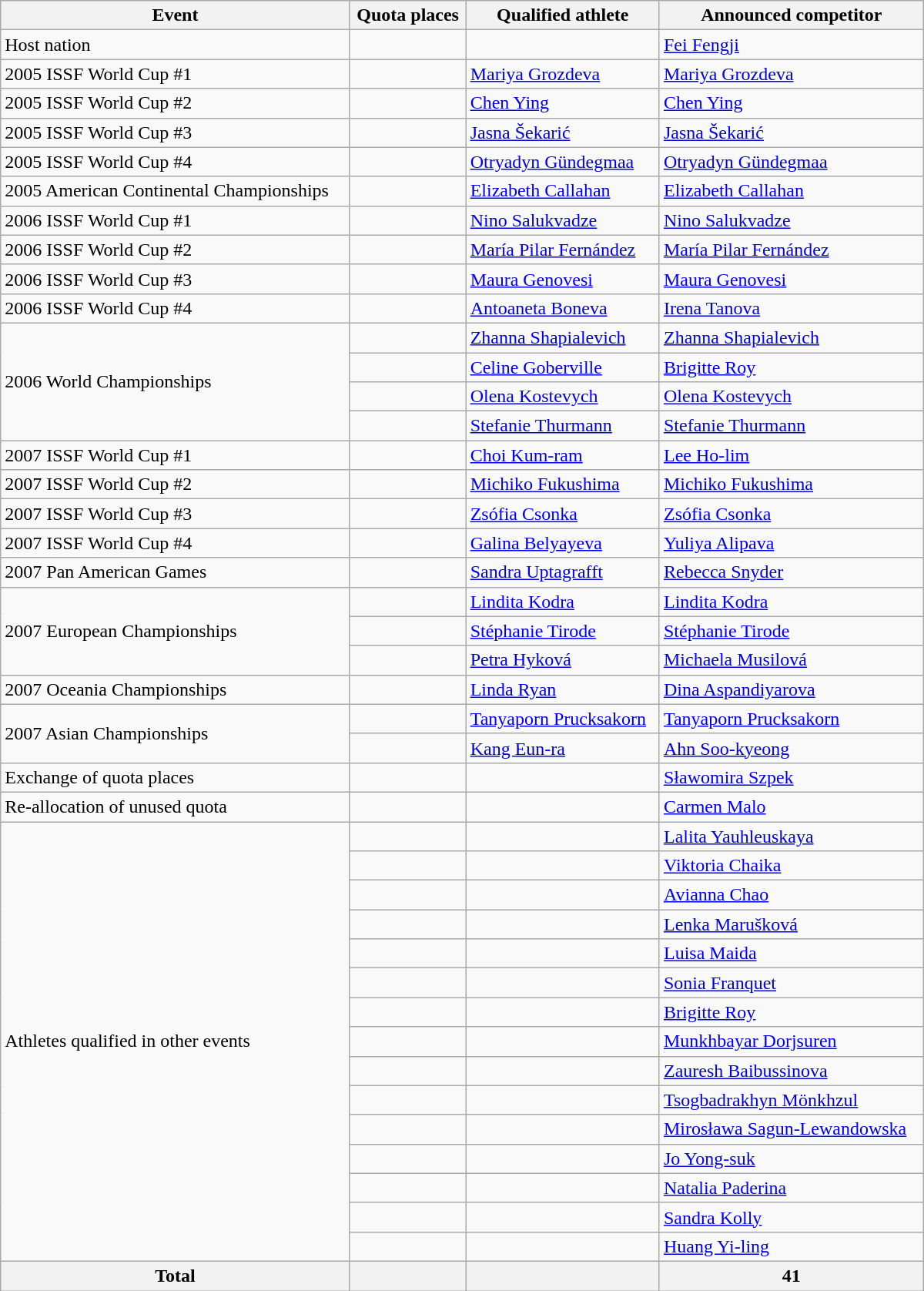<table class=wikitable style="text-align:left" width=800>
<tr>
<th>Event</th>
<th>Quota places</th>
<th>Qualified athlete</th>
<th>Announced competitor</th>
</tr>
<tr>
<td>Host nation</td>
<td></td>
<td></td>
<td><a href='#'>Fei Fengji</a></td>
</tr>
<tr>
<td>2005 ISSF World Cup #1</td>
<td></td>
<td><a href='#'>Mariya Grozdeva</a></td>
<td><a href='#'>Mariya Grozdeva</a></td>
</tr>
<tr>
<td>2005 ISSF World Cup #2</td>
<td></td>
<td><a href='#'>Chen Ying</a></td>
<td><a href='#'>Chen Ying</a></td>
</tr>
<tr>
<td>2005 ISSF World Cup #3</td>
<td></td>
<td><a href='#'>Jasna Šekarić</a></td>
<td><a href='#'>Jasna Šekarić</a></td>
</tr>
<tr>
<td>2005 ISSF World Cup #4</td>
<td></td>
<td><a href='#'>Otryadyn Gündegmaa</a></td>
<td><a href='#'>Otryadyn Gündegmaa</a></td>
</tr>
<tr>
<td>2005 American Continental Championships</td>
<td></td>
<td><a href='#'>Elizabeth Callahan</a></td>
<td><a href='#'>Elizabeth Callahan</a></td>
</tr>
<tr>
<td>2006 ISSF World Cup #1</td>
<td></td>
<td><a href='#'>Nino Salukvadze</a></td>
<td><a href='#'>Nino Salukvadze</a></td>
</tr>
<tr>
<td>2006 ISSF World Cup #2</td>
<td></td>
<td><a href='#'>María Pilar Fernández</a></td>
<td><a href='#'>María Pilar Fernández</a></td>
</tr>
<tr>
<td>2006 ISSF World Cup #3</td>
<td></td>
<td><a href='#'>Maura Genovesi</a></td>
<td><a href='#'>Maura Genovesi</a></td>
</tr>
<tr>
<td>2006 ISSF World Cup #4</td>
<td></td>
<td><a href='#'>Antoaneta Boneva</a></td>
<td><a href='#'>Irena Tanova</a></td>
</tr>
<tr>
<td rowspan="4">2006 World Championships</td>
<td></td>
<td><a href='#'>Zhanna Shapialevich</a></td>
<td><a href='#'>Zhanna Shapialevich</a></td>
</tr>
<tr>
<td></td>
<td><a href='#'>Celine Goberville</a></td>
<td><a href='#'>Brigitte Roy</a></td>
</tr>
<tr>
<td></td>
<td><a href='#'>Olena Kostevych</a></td>
<td><a href='#'>Olena Kostevych</a></td>
</tr>
<tr>
<td></td>
<td><a href='#'>Stefanie Thurmann</a></td>
<td><a href='#'>Stefanie Thurmann</a></td>
</tr>
<tr>
<td>2007 ISSF World Cup #1</td>
<td></td>
<td><a href='#'>Choi Kum-ram</a></td>
<td><a href='#'>Lee Ho-lim</a></td>
</tr>
<tr>
<td>2007 ISSF World Cup #2</td>
<td></td>
<td><a href='#'>Michiko Fukushima</a></td>
<td><a href='#'>Michiko Fukushima</a></td>
</tr>
<tr>
<td>2007 ISSF World Cup #3</td>
<td></td>
<td><a href='#'>Zsófia Csonka</a></td>
<td><a href='#'>Zsófia Csonka</a></td>
</tr>
<tr>
<td>2007 ISSF World Cup #4</td>
<td></td>
<td><a href='#'>Galina Belyayeva</a></td>
<td><a href='#'>Yuliya Alipava</a></td>
</tr>
<tr>
<td>2007 Pan American Games</td>
<td></td>
<td><a href='#'>Sandra Uptagrafft</a></td>
<td><a href='#'>Rebecca Snyder</a></td>
</tr>
<tr>
<td rowspan="3">2007 European Championships</td>
<td></td>
<td><a href='#'>Lindita Kodra</a></td>
<td><a href='#'>Lindita Kodra</a></td>
</tr>
<tr>
<td></td>
<td><a href='#'>Stéphanie Tirode</a></td>
<td><a href='#'>Stéphanie Tirode</a></td>
</tr>
<tr>
<td></td>
<td><a href='#'>Petra Hyková</a></td>
<td><a href='#'>Michaela Musilová</a></td>
</tr>
<tr>
<td>2007 Oceania Championships</td>
<td></td>
<td><a href='#'>Linda Ryan</a></td>
<td><a href='#'>Dina Aspandiyarova</a></td>
</tr>
<tr>
<td rowspan="2">2007 Asian Championships</td>
<td></td>
<td><a href='#'>Tanyaporn Prucksakorn</a></td>
<td><a href='#'>Tanyaporn Prucksakorn</a></td>
</tr>
<tr>
<td></td>
<td><a href='#'>Kang Eun-ra</a></td>
<td><a href='#'>Ahn Soo-kyeong</a></td>
</tr>
<tr>
<td>Exchange of quota places</td>
<td></td>
<td></td>
<td><a href='#'>Sławomira Szpek</a></td>
</tr>
<tr>
<td>Re-allocation of unused quota</td>
<td></td>
<td></td>
<td><a href='#'>Carmen Malo</a></td>
</tr>
<tr>
<td rowspan="15">Athletes qualified in other events</td>
<td></td>
<td></td>
<td><a href='#'>Lalita Yauhleuskaya</a></td>
</tr>
<tr>
<td></td>
<td></td>
<td><a href='#'>Viktoria Chaika</a></td>
</tr>
<tr>
<td></td>
<td></td>
<td><a href='#'>Avianna Chao</a></td>
</tr>
<tr>
<td></td>
<td></td>
<td><a href='#'>Lenka Marušková</a></td>
</tr>
<tr>
<td></td>
<td></td>
<td><a href='#'>Luisa Maida</a></td>
</tr>
<tr>
<td></td>
<td></td>
<td><a href='#'>Sonia Franquet</a></td>
</tr>
<tr>
<td></td>
<td></td>
<td><a href='#'>Brigitte Roy</a></td>
</tr>
<tr>
<td></td>
<td></td>
<td><a href='#'>Munkhbayar Dorjsuren</a></td>
</tr>
<tr>
<td></td>
<td></td>
<td><a href='#'>Zauresh Baibussinova</a></td>
</tr>
<tr>
<td></td>
<td></td>
<td><a href='#'>Tsogbadrakhyn Mönkhzul</a></td>
</tr>
<tr>
<td></td>
<td></td>
<td><a href='#'>Mirosława Sagun-Lewandowska</a></td>
</tr>
<tr>
<td></td>
<td></td>
<td><a href='#'>Jo Yong-suk</a></td>
</tr>
<tr>
<td></td>
<td></td>
<td><a href='#'>Natalia Paderina</a></td>
</tr>
<tr>
<td></td>
<td></td>
<td><a href='#'>Sandra Kolly</a></td>
</tr>
<tr>
<td></td>
<td></td>
<td><a href='#'>Huang Yi-ling</a></td>
</tr>
<tr>
<th>Total</th>
<th></th>
<th></th>
<th>41</th>
</tr>
</table>
